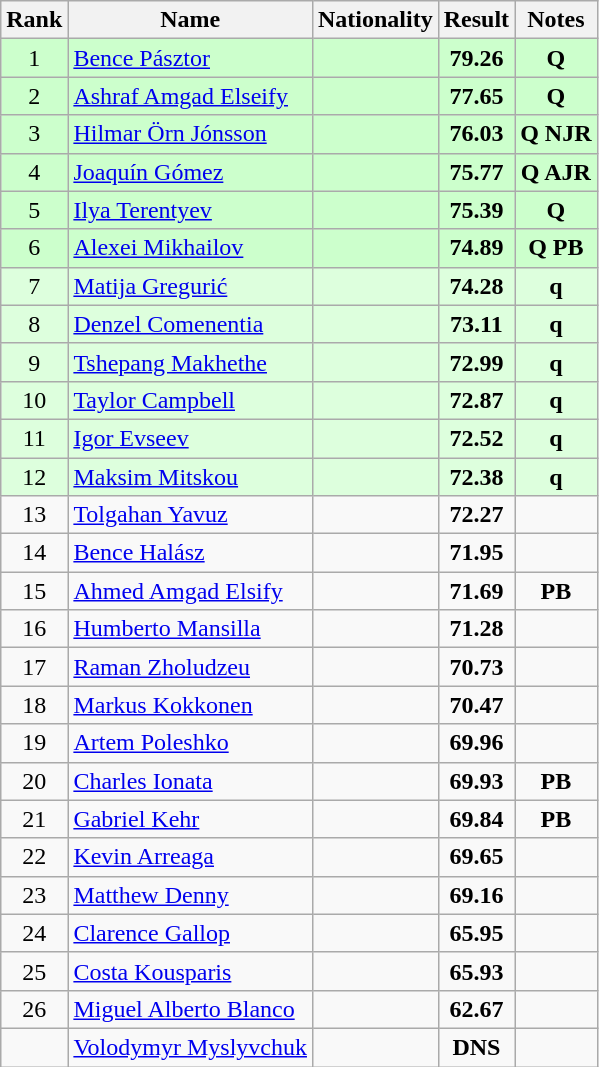<table class="wikitable sortable" style="text-align:center">
<tr>
<th>Rank</th>
<th>Name</th>
<th>Nationality</th>
<th>Result</th>
<th>Notes</th>
</tr>
<tr bgcolor=ccffcc>
<td>1</td>
<td align=left><a href='#'>Bence Pásztor</a></td>
<td align=left></td>
<td><strong>79.26</strong></td>
<td><strong>Q</strong></td>
</tr>
<tr bgcolor=ccffcc>
<td>2</td>
<td align=left><a href='#'>Ashraf Amgad Elseify</a></td>
<td align=left></td>
<td><strong>77.65</strong></td>
<td><strong>Q</strong></td>
</tr>
<tr bgcolor=ccffcc>
<td>3</td>
<td align=left><a href='#'>Hilmar Örn Jónsson</a></td>
<td align=left></td>
<td><strong>76.03</strong></td>
<td><strong>Q NJR</strong></td>
</tr>
<tr bgcolor=ccffcc>
<td>4</td>
<td align=left><a href='#'>Joaquín Gómez</a></td>
<td align=left></td>
<td><strong>75.77</strong></td>
<td><strong>Q AJR</strong></td>
</tr>
<tr bgcolor=ccffcc>
<td>5</td>
<td align=left><a href='#'>Ilya Terentyev</a></td>
<td align=left></td>
<td><strong>75.39</strong></td>
<td><strong>Q</strong></td>
</tr>
<tr bgcolor=ccffcc>
<td>6</td>
<td align=left><a href='#'>Alexei Mikhailov</a></td>
<td align=left></td>
<td><strong>74.89</strong></td>
<td><strong>Q PB</strong></td>
</tr>
<tr bgcolor=ddffdd>
<td>7</td>
<td align=left><a href='#'>Matija Gregurić</a></td>
<td align=left></td>
<td><strong>74.28</strong></td>
<td><strong>q</strong></td>
</tr>
<tr bgcolor=ddffdd>
<td>8</td>
<td align=left><a href='#'>Denzel Comenentia</a></td>
<td align=left></td>
<td><strong>73.11</strong></td>
<td><strong>q</strong></td>
</tr>
<tr bgcolor=ddffdd>
<td>9</td>
<td align=left><a href='#'>Tshepang Makhethe</a></td>
<td align=left></td>
<td><strong>72.99</strong></td>
<td><strong>q</strong></td>
</tr>
<tr bgcolor=ddffdd>
<td>10</td>
<td align=left><a href='#'>Taylor Campbell</a></td>
<td align=left></td>
<td><strong>72.87</strong></td>
<td><strong>q</strong></td>
</tr>
<tr bgcolor=ddffdd>
<td>11</td>
<td align=left><a href='#'>Igor Evseev</a></td>
<td align=left></td>
<td><strong>72.52</strong></td>
<td><strong>q</strong></td>
</tr>
<tr bgcolor=ddffdd>
<td>12</td>
<td align=left><a href='#'>Maksim Mitskou</a></td>
<td align=left></td>
<td><strong>72.38</strong></td>
<td><strong>q</strong></td>
</tr>
<tr>
<td>13</td>
<td align=left><a href='#'>Tolgahan Yavuz</a></td>
<td align=left></td>
<td><strong>72.27</strong></td>
<td></td>
</tr>
<tr>
<td>14</td>
<td align=left><a href='#'>Bence Halász</a></td>
<td align=left></td>
<td><strong>71.95</strong></td>
<td></td>
</tr>
<tr>
<td>15</td>
<td align=left><a href='#'>Ahmed Amgad Elsify</a></td>
<td align=left></td>
<td><strong>71.69</strong></td>
<td><strong>PB</strong></td>
</tr>
<tr>
<td>16</td>
<td align=left><a href='#'>Humberto Mansilla</a></td>
<td align=left></td>
<td><strong>71.28</strong></td>
<td></td>
</tr>
<tr>
<td>17</td>
<td align=left><a href='#'>Raman Zholudzeu</a></td>
<td align=left></td>
<td><strong>70.73</strong></td>
<td></td>
</tr>
<tr>
<td>18</td>
<td align=left><a href='#'>Markus Kokkonen</a></td>
<td align=left></td>
<td><strong>70.47</strong></td>
<td></td>
</tr>
<tr>
<td>19</td>
<td align=left><a href='#'>Artem Poleshko</a></td>
<td align=left></td>
<td><strong>69.96</strong></td>
<td></td>
</tr>
<tr>
<td>20</td>
<td align=left><a href='#'>Charles Ionata</a></td>
<td align=left></td>
<td><strong>69.93</strong></td>
<td><strong>PB</strong></td>
</tr>
<tr>
<td>21</td>
<td align=left><a href='#'>Gabriel Kehr</a></td>
<td align=left></td>
<td><strong>69.84</strong></td>
<td><strong>PB</strong></td>
</tr>
<tr>
<td>22</td>
<td align=left><a href='#'>Kevin Arreaga</a></td>
<td align=left></td>
<td><strong>69.65</strong></td>
<td></td>
</tr>
<tr>
<td>23</td>
<td align=left><a href='#'>Matthew Denny</a></td>
<td align=left></td>
<td><strong>69.16</strong></td>
<td></td>
</tr>
<tr>
<td>24</td>
<td align=left><a href='#'>Clarence Gallop</a></td>
<td align=left></td>
<td><strong>65.95</strong></td>
<td></td>
</tr>
<tr>
<td>25</td>
<td align=left><a href='#'>Costa Kousparis</a></td>
<td align=left></td>
<td><strong>65.93</strong></td>
<td></td>
</tr>
<tr>
<td>26</td>
<td align=left><a href='#'>Miguel Alberto Blanco</a></td>
<td align=left></td>
<td><strong>62.67</strong></td>
<td></td>
</tr>
<tr>
<td></td>
<td align=left><a href='#'>Volodymyr Myslyvchuk</a></td>
<td align=left></td>
<td><strong>DNS</strong></td>
<td></td>
</tr>
</table>
